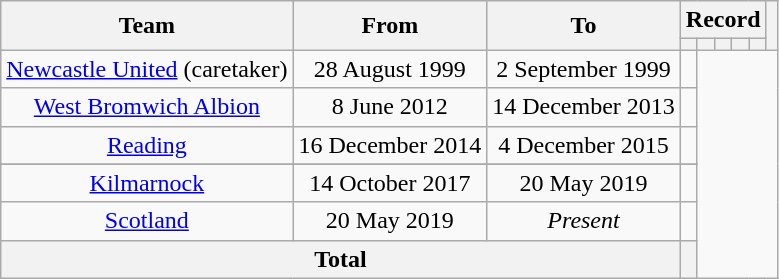<table class=wikitable style="text-align: center">
<tr>
<th rowspan=2>Team</th>
<th rowspan=2>From</th>
<th rowspan=2>To</th>
<th colspan=5>Record</th>
<th rowspan=2></th>
</tr>
<tr>
<th></th>
<th></th>
<th></th>
<th></th>
<th></th>
</tr>
<tr>
<td align=centre><a href='#'>Newcastle United</a> (caretaker)</td>
<td align=centre>28 August 1999</td>
<td align=centre>2 September 1999<br></td>
<td></td>
</tr>
<tr>
<td align=centre><a href='#'>West Bromwich Albion</a></td>
<td align=centre>8 June 2012</td>
<td align=centre>14 December 2013<br></td>
<td></td>
</tr>
<tr>
<td align=centre><a href='#'>Reading</a></td>
<td align=centre>16 December 2014</td>
<td align=centre>4 December 2015<br></td>
<td></td>
</tr>
<tr>
</tr>
<tr>
<td align=centre><a href='#'>Kilmarnock</a></td>
<td align=centre>14 October 2017</td>
<td align=centre>20 May 2019<br></td>
<td></td>
</tr>
<tr>
<td align=centre><a href='#'>Scotland</a></td>
<td align=centre>20 May 2019</td>
<td align=centre><em>Present</em><br></td>
<td></td>
</tr>
<tr>
<th colspan=3>Total<br></th>
<th></th>
</tr>
</table>
